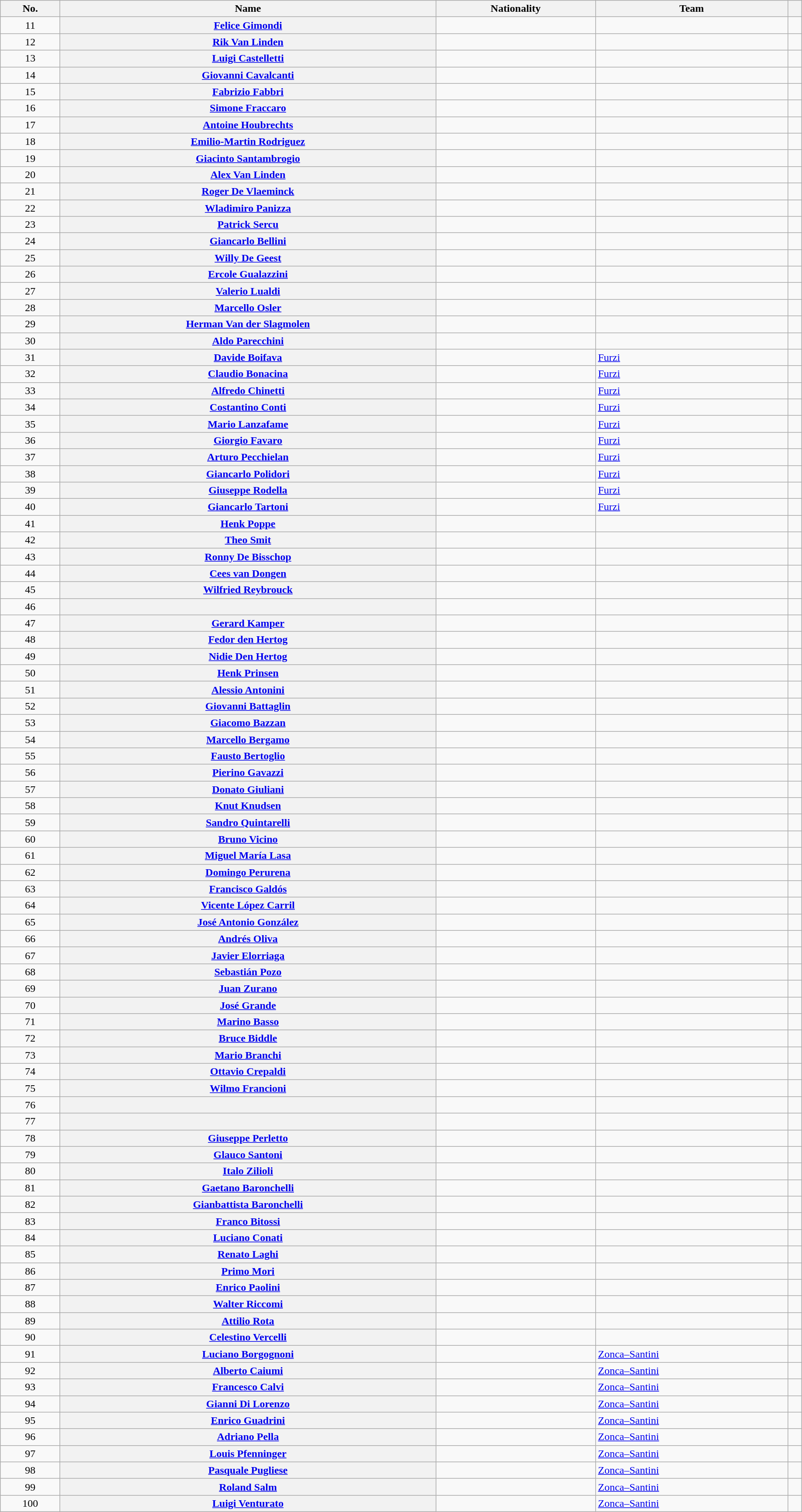<table class="wikitable plainrowheaders sortable" style="width:97%">
<tr>
<th scope="col">No.</th>
<th scope="col">Name</th>
<th scope="col">Nationality</th>
<th scope="col">Team</th>
<th scope="col" class="unsortable"></th>
</tr>
<tr>
<td style="text-align:center;">11</td>
<th scope="row"><a href='#'>Felice Gimondi</a></th>
<td></td>
<td></td>
<td style="text-align:center;"></td>
</tr>
<tr>
<td style="text-align:center;">12</td>
<th scope="row"><a href='#'>Rik Van Linden</a></th>
<td></td>
<td></td>
<td style="text-align:center;"></td>
</tr>
<tr>
<td style="text-align:center;">13</td>
<th scope="row"><a href='#'>Luigi Castelletti</a></th>
<td></td>
<td></td>
<td style="text-align:center;"></td>
</tr>
<tr>
<td style="text-align:center;">14</td>
<th scope="row"><a href='#'>Giovanni Cavalcanti</a></th>
<td></td>
<td></td>
<td style="text-align:center;"></td>
</tr>
<tr>
<td style="text-align:center;">15</td>
<th scope="row"><a href='#'>Fabrizio Fabbri</a></th>
<td></td>
<td></td>
<td style="text-align:center;"></td>
</tr>
<tr>
<td style="text-align:center;">16</td>
<th scope="row"><a href='#'>Simone Fraccaro</a></th>
<td></td>
<td></td>
<td style="text-align:center;"></td>
</tr>
<tr>
<td style="text-align:center;">17</td>
<th scope="row"><a href='#'>Antoine Houbrechts</a></th>
<td></td>
<td></td>
<td style="text-align:center;"></td>
</tr>
<tr>
<td style="text-align:center;">18</td>
<th scope="row"><a href='#'>Emilio-Martin Rodriguez</a></th>
<td></td>
<td></td>
<td style="text-align:center;"></td>
</tr>
<tr>
<td style="text-align:center;">19</td>
<th scope="row"><a href='#'>Giacinto Santambrogio</a></th>
<td></td>
<td></td>
<td style="text-align:center;"></td>
</tr>
<tr>
<td style="text-align:center;">20</td>
<th scope="row"><a href='#'>Alex Van Linden</a></th>
<td></td>
<td></td>
<td style="text-align:center;"></td>
</tr>
<tr>
<td style="text-align:center;">21</td>
<th scope="row"><a href='#'>Roger De Vlaeminck</a></th>
<td></td>
<td></td>
<td style="text-align:center;"></td>
</tr>
<tr>
<td style="text-align:center;">22</td>
<th scope="row"><a href='#'>Wladimiro Panizza</a></th>
<td></td>
<td></td>
<td style="text-align:center;"></td>
</tr>
<tr>
<td style="text-align:center;">23</td>
<th scope="row"><a href='#'>Patrick Sercu</a></th>
<td></td>
<td></td>
<td style="text-align:center;"></td>
</tr>
<tr>
<td style="text-align:center;">24</td>
<th scope="row"><a href='#'>Giancarlo Bellini</a></th>
<td></td>
<td></td>
<td style="text-align:center;"></td>
</tr>
<tr>
<td style="text-align:center;">25</td>
<th scope="row"><a href='#'>Willy De Geest</a></th>
<td></td>
<td></td>
<td style="text-align:center;"></td>
</tr>
<tr>
<td style="text-align:center;">26</td>
<th scope="row"><a href='#'>Ercole Gualazzini</a></th>
<td></td>
<td></td>
<td style="text-align:center;"></td>
</tr>
<tr>
<td style="text-align:center;">27</td>
<th scope="row"><a href='#'>Valerio Lualdi</a></th>
<td></td>
<td></td>
<td style="text-align:center;"></td>
</tr>
<tr>
<td style="text-align:center;">28</td>
<th scope="row"><a href='#'>Marcello Osler</a></th>
<td></td>
<td></td>
<td style="text-align:center;"></td>
</tr>
<tr>
<td style="text-align:center;">29</td>
<th scope="row"><a href='#'>Herman Van der Slagmolen</a></th>
<td></td>
<td></td>
<td style="text-align:center;"></td>
</tr>
<tr>
<td style="text-align:center;">30</td>
<th scope="row"><a href='#'>Aldo Parecchini</a></th>
<td></td>
<td></td>
<td style="text-align:center;"></td>
</tr>
<tr>
<td style="text-align:center;">31</td>
<th scope="row"><a href='#'>Davide Boifava</a></th>
<td></td>
<td><a href='#'>Furzi</a></td>
<td style="text-align:center;"></td>
</tr>
<tr>
<td style="text-align:center;">32</td>
<th scope="row"><a href='#'>Claudio Bonacina</a></th>
<td></td>
<td><a href='#'>Furzi</a></td>
<td style="text-align:center;"></td>
</tr>
<tr>
<td style="text-align:center;">33</td>
<th scope="row"><a href='#'>Alfredo Chinetti</a></th>
<td></td>
<td><a href='#'>Furzi</a></td>
<td style="text-align:center;"></td>
</tr>
<tr>
<td style="text-align:center;">34</td>
<th scope="row"><a href='#'>Costantino Conti</a></th>
<td></td>
<td><a href='#'>Furzi</a></td>
<td style="text-align:center;"></td>
</tr>
<tr>
<td style="text-align:center;">35</td>
<th scope="row"><a href='#'>Mario Lanzafame</a></th>
<td></td>
<td><a href='#'>Furzi</a></td>
<td style="text-align:center;"></td>
</tr>
<tr>
<td style="text-align:center;">36</td>
<th scope="row"><a href='#'>Giorgio Favaro</a></th>
<td></td>
<td><a href='#'>Furzi</a></td>
<td style="text-align:center;"></td>
</tr>
<tr>
<td style="text-align:center;">37</td>
<th scope="row"><a href='#'>Arturo Pecchielan</a></th>
<td></td>
<td><a href='#'>Furzi</a></td>
<td style="text-align:center;"></td>
</tr>
<tr>
<td style="text-align:center;">38</td>
<th scope="row"><a href='#'>Giancarlo Polidori</a></th>
<td></td>
<td><a href='#'>Furzi</a></td>
<td style="text-align:center;"></td>
</tr>
<tr>
<td style="text-align:center;">39</td>
<th scope="row"><a href='#'>Giuseppe Rodella</a></th>
<td></td>
<td><a href='#'>Furzi</a></td>
<td style="text-align:center;"></td>
</tr>
<tr>
<td style="text-align:center;">40</td>
<th scope="row"><a href='#'>Giancarlo Tartoni</a></th>
<td></td>
<td><a href='#'>Furzi</a></td>
<td style="text-align:center;"></td>
</tr>
<tr>
<td style="text-align:center;">41</td>
<th scope="row"><a href='#'>Henk Poppe</a></th>
<td></td>
<td></td>
<td style="text-align:center;"></td>
</tr>
<tr>
<td style="text-align:center;">42</td>
<th scope="row"><a href='#'>Theo Smit</a></th>
<td></td>
<td></td>
<td style="text-align:center;"></td>
</tr>
<tr>
<td style="text-align:center;">43</td>
<th scope="row"><a href='#'>Ronny De Bisschop</a></th>
<td></td>
<td></td>
<td style="text-align:center;"></td>
</tr>
<tr>
<td style="text-align:center;">44</td>
<th scope="row"><a href='#'>Cees van Dongen</a></th>
<td></td>
<td></td>
<td style="text-align:center;"></td>
</tr>
<tr>
<td style="text-align:center;">45</td>
<th scope="row"><a href='#'>Wilfried Reybrouck</a></th>
<td></td>
<td></td>
<td style="text-align:center;"></td>
</tr>
<tr>
<td style="text-align:center;">46</td>
<th scope="row"></th>
<td></td>
<td></td>
<td style="text-align:center;"></td>
</tr>
<tr>
<td style="text-align:center;">47</td>
<th scope="row"><a href='#'>Gerard Kamper</a></th>
<td></td>
<td></td>
<td style="text-align:center;"></td>
</tr>
<tr>
<td style="text-align:center;">48</td>
<th scope="row"><a href='#'>Fedor den Hertog</a></th>
<td></td>
<td></td>
<td style="text-align:center;"></td>
</tr>
<tr>
<td style="text-align:center;">49</td>
<th scope="row"><a href='#'>Nidie Den Hertog</a></th>
<td></td>
<td></td>
<td style="text-align:center;"></td>
</tr>
<tr>
<td style="text-align:center;">50</td>
<th scope="row"><a href='#'>Henk Prinsen</a></th>
<td></td>
<td></td>
<td style="text-align:center;"></td>
</tr>
<tr>
<td style="text-align:center;">51</td>
<th scope="row"><a href='#'>Alessio Antonini</a></th>
<td></td>
<td></td>
<td style="text-align:center;"></td>
</tr>
<tr>
<td style="text-align:center;">52</td>
<th scope="row"><a href='#'>Giovanni Battaglin</a></th>
<td></td>
<td></td>
<td style="text-align:center;"></td>
</tr>
<tr>
<td style="text-align:center;">53</td>
<th scope="row"><a href='#'>Giacomo Bazzan</a></th>
<td></td>
<td></td>
<td style="text-align:center;"></td>
</tr>
<tr>
<td style="text-align:center;">54</td>
<th scope="row"><a href='#'>Marcello Bergamo</a></th>
<td></td>
<td></td>
<td style="text-align:center;"></td>
</tr>
<tr>
<td style="text-align:center;">55</td>
<th scope="row"><a href='#'>Fausto Bertoglio</a></th>
<td></td>
<td></td>
<td style="text-align:center;"></td>
</tr>
<tr>
<td style="text-align:center;">56</td>
<th scope="row"><a href='#'>Pierino Gavazzi</a></th>
<td></td>
<td></td>
<td style="text-align:center;"></td>
</tr>
<tr>
<td style="text-align:center;">57</td>
<th scope="row"><a href='#'>Donato Giuliani</a></th>
<td></td>
<td></td>
<td style="text-align:center;"></td>
</tr>
<tr>
<td style="text-align:center;">58</td>
<th scope="row"><a href='#'>Knut Knudsen</a></th>
<td></td>
<td></td>
<td style="text-align:center;"></td>
</tr>
<tr>
<td style="text-align:center;">59</td>
<th scope="row"><a href='#'>Sandro Quintarelli</a></th>
<td></td>
<td></td>
<td style="text-align:center;"></td>
</tr>
<tr>
<td style="text-align:center;">60</td>
<th scope="row"><a href='#'>Bruno Vicino</a></th>
<td></td>
<td></td>
<td style="text-align:center;"></td>
</tr>
<tr>
<td style="text-align:center;">61</td>
<th scope="row"><a href='#'>Miguel María Lasa</a></th>
<td></td>
<td></td>
<td style="text-align:center;"></td>
</tr>
<tr>
<td style="text-align:center;">62</td>
<th scope="row"><a href='#'>Domingo Perurena</a></th>
<td></td>
<td></td>
<td style="text-align:center;"></td>
</tr>
<tr>
<td style="text-align:center;">63</td>
<th scope="row"><a href='#'>Francisco Galdós</a></th>
<td></td>
<td></td>
<td style="text-align:center;"></td>
</tr>
<tr>
<td style="text-align:center;">64</td>
<th scope="row"><a href='#'>Vicente López Carril</a></th>
<td></td>
<td></td>
<td style="text-align:center;"></td>
</tr>
<tr>
<td style="text-align:center;">65</td>
<th scope="row"><a href='#'>José Antonio González</a></th>
<td></td>
<td></td>
<td style="text-align:center;"></td>
</tr>
<tr>
<td style="text-align:center;">66</td>
<th scope="row"><a href='#'>Andrés Oliva</a></th>
<td></td>
<td></td>
<td style="text-align:center;"></td>
</tr>
<tr>
<td style="text-align:center;">67</td>
<th scope="row"><a href='#'>Javier Elorriaga</a></th>
<td></td>
<td></td>
<td style="text-align:center;"></td>
</tr>
<tr>
<td style="text-align:center;">68</td>
<th scope="row"><a href='#'>Sebastián Pozo</a></th>
<td></td>
<td></td>
<td style="text-align:center;"></td>
</tr>
<tr>
<td style="text-align:center;">69</td>
<th scope="row"><a href='#'>Juan Zurano</a></th>
<td></td>
<td></td>
<td style="text-align:center;"></td>
</tr>
<tr>
<td style="text-align:center;">70</td>
<th scope="row"><a href='#'>José Grande</a></th>
<td></td>
<td></td>
<td style="text-align:center;"></td>
</tr>
<tr>
<td style="text-align:center;">71</td>
<th scope="row"><a href='#'>Marino Basso</a></th>
<td></td>
<td></td>
<td style="text-align:center;"></td>
</tr>
<tr>
<td style="text-align:center;">72</td>
<th scope="row"><a href='#'>Bruce Biddle</a></th>
<td></td>
<td></td>
<td style="text-align:center;"></td>
</tr>
<tr>
<td style="text-align:center;">73</td>
<th scope="row"><a href='#'>Mario Branchi</a></th>
<td></td>
<td></td>
<td style="text-align:center;"></td>
</tr>
<tr>
<td style="text-align:center;">74</td>
<th scope="row"><a href='#'>Ottavio Crepaldi</a></th>
<td></td>
<td></td>
<td style="text-align:center;"></td>
</tr>
<tr>
<td style="text-align:center;">75</td>
<th scope="row"><a href='#'>Wilmo Francioni</a></th>
<td></td>
<td></td>
<td style="text-align:center;"></td>
</tr>
<tr>
<td style="text-align:center;">76</td>
<th scope="row"></th>
<td></td>
<td></td>
<td style="text-align:center;"></td>
</tr>
<tr>
<td style="text-align:center;">77</td>
<th scope="row"></th>
<td></td>
<td></td>
<td style="text-align:center;"></td>
</tr>
<tr>
<td style="text-align:center;">78</td>
<th scope="row"><a href='#'>Giuseppe Perletto</a></th>
<td></td>
<td></td>
<td style="text-align:center;"></td>
</tr>
<tr>
<td style="text-align:center;">79</td>
<th scope="row"><a href='#'>Glauco Santoni</a></th>
<td></td>
<td></td>
<td style="text-align:center;"></td>
</tr>
<tr>
<td style="text-align:center;">80</td>
<th scope="row"><a href='#'>Italo Zilioli</a></th>
<td></td>
<td></td>
<td style="text-align:center;"></td>
</tr>
<tr>
<td style="text-align:center;">81</td>
<th scope="row"><a href='#'>Gaetano Baronchelli</a></th>
<td></td>
<td></td>
<td style="text-align:center;"></td>
</tr>
<tr>
<td style="text-align:center;">82</td>
<th scope="row"><a href='#'>Gianbattista Baronchelli</a></th>
<td></td>
<td></td>
<td style="text-align:center;"></td>
</tr>
<tr>
<td style="text-align:center;">83</td>
<th scope="row"><a href='#'>Franco Bitossi</a></th>
<td></td>
<td></td>
<td style="text-align:center;"></td>
</tr>
<tr>
<td style="text-align:center;">84</td>
<th scope="row"><a href='#'>Luciano Conati</a></th>
<td></td>
<td></td>
<td style="text-align:center;"></td>
</tr>
<tr>
<td style="text-align:center;">85</td>
<th scope="row"><a href='#'>Renato Laghi</a></th>
<td></td>
<td></td>
<td style="text-align:center;"></td>
</tr>
<tr>
<td style="text-align:center;">86</td>
<th scope="row"><a href='#'>Primo Mori</a></th>
<td></td>
<td></td>
<td style="text-align:center;"></td>
</tr>
<tr>
<td style="text-align:center;">87</td>
<th scope="row"><a href='#'>Enrico Paolini</a></th>
<td></td>
<td></td>
<td style="text-align:center;"></td>
</tr>
<tr>
<td style="text-align:center;">88</td>
<th scope="row"><a href='#'>Walter Riccomi</a></th>
<td></td>
<td></td>
<td style="text-align:center;"></td>
</tr>
<tr>
<td style="text-align:center;">89</td>
<th scope="row"><a href='#'>Attilio Rota</a></th>
<td></td>
<td></td>
<td style="text-align:center;"></td>
</tr>
<tr>
<td style="text-align:center;">90</td>
<th scope="row"><a href='#'>Celestino Vercelli</a></th>
<td></td>
<td></td>
<td style="text-align:center;"></td>
</tr>
<tr>
<td style="text-align:center;">91</td>
<th scope="row"><a href='#'>Luciano Borgognoni</a></th>
<td></td>
<td><a href='#'>Zonca–Santini</a></td>
<td style="text-align:center;"></td>
</tr>
<tr>
<td style="text-align:center;">92</td>
<th scope="row"><a href='#'>Alberto Caiumi</a></th>
<td></td>
<td><a href='#'>Zonca–Santini</a></td>
<td style="text-align:center;"></td>
</tr>
<tr>
<td style="text-align:center;">93</td>
<th scope="row"><a href='#'>Francesco Calvi</a></th>
<td></td>
<td><a href='#'>Zonca–Santini</a></td>
<td style="text-align:center;"></td>
</tr>
<tr>
<td style="text-align:center;">94</td>
<th scope="row"><a href='#'>Gianni Di Lorenzo</a></th>
<td></td>
<td><a href='#'>Zonca–Santini</a></td>
<td style="text-align:center;"></td>
</tr>
<tr>
<td style="text-align:center;">95</td>
<th scope="row"><a href='#'>Enrico Guadrini</a></th>
<td></td>
<td><a href='#'>Zonca–Santini</a></td>
<td style="text-align:center;"></td>
</tr>
<tr>
<td style="text-align:center;">96</td>
<th scope="row"><a href='#'>Adriano Pella</a></th>
<td></td>
<td><a href='#'>Zonca–Santini</a></td>
<td style="text-align:center;"></td>
</tr>
<tr>
<td style="text-align:center;">97</td>
<th scope="row"><a href='#'>Louis Pfenninger</a></th>
<td></td>
<td><a href='#'>Zonca–Santini</a></td>
<td style="text-align:center;"></td>
</tr>
<tr>
<td style="text-align:center;">98</td>
<th scope="row"><a href='#'>Pasquale Pugliese</a></th>
<td></td>
<td><a href='#'>Zonca–Santini</a></td>
<td style="text-align:center;"></td>
</tr>
<tr>
<td style="text-align:center;">99</td>
<th scope="row"><a href='#'>Roland Salm</a></th>
<td></td>
<td><a href='#'>Zonca–Santini</a></td>
<td style="text-align:center;"></td>
</tr>
<tr>
<td style="text-align:center;">100</td>
<th scope="row"><a href='#'>Luigi Venturato</a></th>
<td></td>
<td><a href='#'>Zonca–Santini</a></td>
<td style="text-align:center;"></td>
</tr>
</table>
